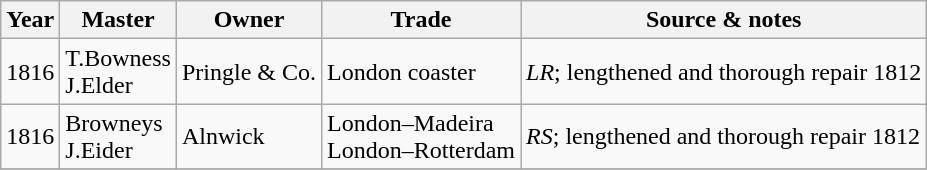<table class=" wikitable">
<tr>
<th>Year</th>
<th>Master</th>
<th>Owner</th>
<th>Trade</th>
<th>Source & notes</th>
</tr>
<tr>
<td>1816</td>
<td>T.Bowness<br>J.Elder</td>
<td>Pringle & Co.</td>
<td>London coaster</td>
<td><em>LR</em>; lengthened and thorough repair 1812</td>
</tr>
<tr>
<td>1816</td>
<td>Browneys<br>J.Eider</td>
<td>Alnwick</td>
<td>London–Madeira<br>London–Rotterdam</td>
<td><em>RS</em>; lengthened and thorough repair 1812</td>
</tr>
<tr>
</tr>
</table>
